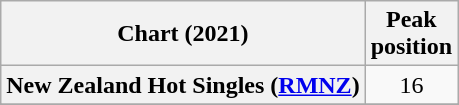<table class="wikitable sortable plainrowheaders" style="text-align:center">
<tr>
<th scope="col">Chart (2021)</th>
<th scope="col">Peak<br>position</th>
</tr>
<tr>
<th scope="row">New Zealand Hot Singles (<a href='#'>RMNZ</a>)</th>
<td>16</td>
</tr>
<tr>
</tr>
<tr>
</tr>
<tr>
</tr>
</table>
